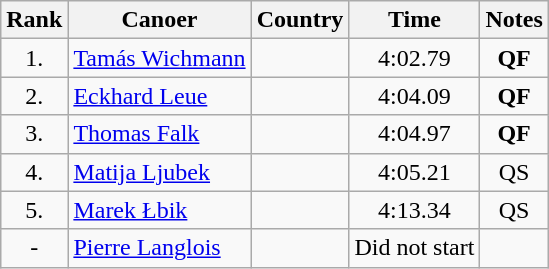<table class="wikitable sortable" style="text-align:center">
<tr>
<th>Rank</th>
<th>Canoer</th>
<th>Country</th>
<th>Time</th>
<th>Notes</th>
</tr>
<tr>
<td>1.</td>
<td align=left athlete><a href='#'>Tamás Wichmann</a></td>
<td align=left athlete></td>
<td>4:02.79</td>
<td><strong>QF</strong></td>
</tr>
<tr>
<td>2.</td>
<td align=left athlete><a href='#'>Eckhard Leue</a></td>
<td align=left athlete></td>
<td>4:04.09</td>
<td><strong>QF</strong></td>
</tr>
<tr>
<td>3.</td>
<td align=left athlete><a href='#'>Thomas Falk</a></td>
<td align=left athlete></td>
<td>4:04.97</td>
<td><strong>QF</strong></td>
</tr>
<tr>
<td>4.</td>
<td align=left athlete><a href='#'>Matija Ljubek</a></td>
<td align=left athlete></td>
<td>4:05.21</td>
<td>QS</td>
</tr>
<tr>
<td>5.</td>
<td align=left athlete><a href='#'>Marek Łbik</a></td>
<td align=left athlete></td>
<td>4:13.34</td>
<td>QS</td>
</tr>
<tr>
<td>-</td>
<td align=left athlete><a href='#'>Pierre Langlois</a></td>
<td align=left athlete></td>
<td>Did not start</td>
<td></td>
</tr>
</table>
